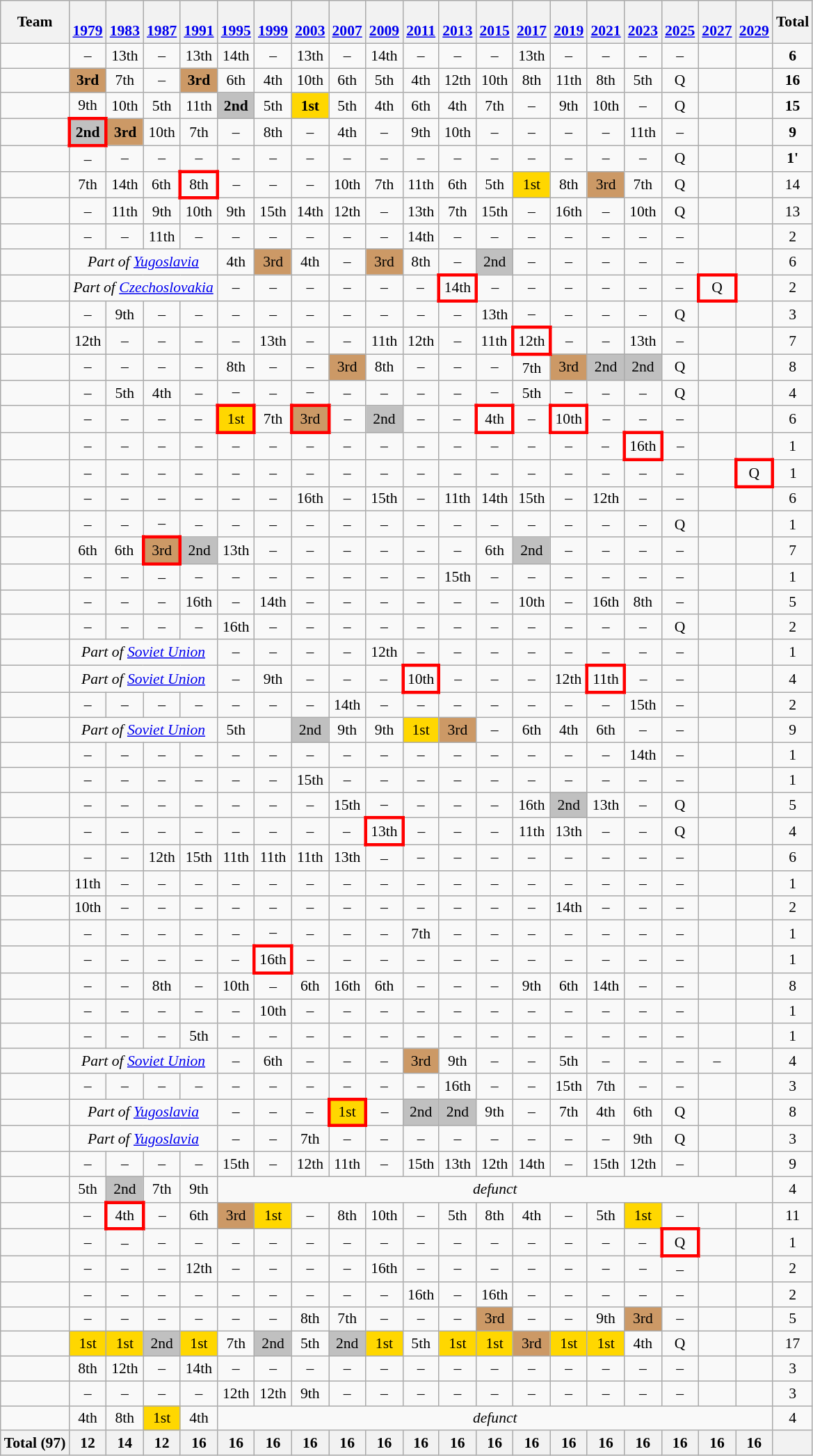<table class="wikitable" style="text-align:center; font-size:90%">
<tr>
<th><strong>Team</strong></th>
<th><br><a href='#'>1979</a></th>
<th><br><a href='#'>1983</a></th>
<th><br><a href='#'>1987</a></th>
<th><br><a href='#'>1991</a></th>
<th><br><a href='#'>1995</a></th>
<th><br><a href='#'>1999</a></th>
<th><br><a href='#'>2003</a></th>
<th><br><a href='#'>2007</a></th>
<th><br><a href='#'>2009</a></th>
<th><br><a href='#'>2011</a></th>
<th><br><a href='#'>2013</a></th>
<th><br><a href='#'>2015</a></th>
<th><br><a href='#'>2017</a></th>
<th><br> <a href='#'>2019</a></th>
<th><br> <a href='#'>2021</a></th>
<th><br> <a href='#'>2023</a></th>
<th><br> <a href='#'>2025</a></th>
<th><br> <a href='#'>2027</a></th>
<th><br> <a href='#'>2029</a></th>
<th>Total</th>
</tr>
<tr>
<td align="left"></td>
<td>–</td>
<td>13th</td>
<td>–</td>
<td>13th</td>
<td>14th</td>
<td>–</td>
<td>13th</td>
<td>–</td>
<td>14th</td>
<td>–</td>
<td>–</td>
<td>–</td>
<td>13th</td>
<td>–</td>
<td>–</td>
<td>–</td>
<td>–</td>
<td></td>
<td></td>
<td><strong>6</strong></td>
</tr>
<tr>
<td align="left"></td>
<td bgcolor="cc9966"><strong>3rd</strong></td>
<td>7th</td>
<td>–</td>
<td bgcolor="cc9966"><strong>3rd</strong></td>
<td>6th</td>
<td>4th</td>
<td>10th</td>
<td>6th</td>
<td>5th</td>
<td>4th</td>
<td>12th</td>
<td>10th</td>
<td>8th</td>
<td>11th</td>
<td>8th</td>
<td>5th</td>
<td>Q</td>
<td></td>
<td></td>
<td><strong>16</strong></td>
</tr>
<tr>
<td align="left"></td>
<td>9th</td>
<td>10th</td>
<td>5th</td>
<td>11th</td>
<td bgcolor="silver"><strong>2nd</strong></td>
<td>5th</td>
<td bgcolor="gold"><strong>1st</strong></td>
<td>5th</td>
<td>4th</td>
<td>6th</td>
<td>4th</td>
<td>7th</td>
<td>–</td>
<td>9th</td>
<td>10th</td>
<td>–</td>
<td>Q</td>
<td></td>
<td></td>
<td><strong>15</strong></td>
</tr>
<tr>
<td align="left"></td>
<td style="border: 3px solid red" bgcolor="silver"><strong>2nd</strong></td>
<td bgcolor="cc9966"><strong>3rd</strong></td>
<td>10th</td>
<td>7th</td>
<td>–</td>
<td>8th</td>
<td>–</td>
<td>4th</td>
<td>–</td>
<td>9th</td>
<td>10th</td>
<td>–</td>
<td>–</td>
<td>–</td>
<td>–</td>
<td>11th</td>
<td>–</td>
<td></td>
<td></td>
<td><strong>9</strong></td>
</tr>
<tr>
<td align="left"></td>
<td>–</td>
<td>–</td>
<td>–</td>
<td>–</td>
<td>–</td>
<td>–</td>
<td>–</td>
<td>–</td>
<td>–</td>
<td>–</td>
<td>–</td>
<td>–</td>
<td>–</td>
<td>–</td>
<td>–</td>
<td>–</td>
<td>Q</td>
<td></td>
<td></td>
<td><strong>1'</td>
</tr>
<tr>
<td align="left"></td>
<td>7th</td>
<td>14th</td>
<td>6th</td>
<td style="border: 3px solid red">8th</td>
<td>–</td>
<td>–</td>
<td>–</td>
<td>10th</td>
<td>7th</td>
<td>11th</td>
<td>6th</td>
<td>5th</td>
<td bgcolor="gold"></strong>1st<strong></td>
<td>8th</td>
<td bgcolor="cc9966"></strong>3rd<strong></td>
<td>7th</td>
<td>Q</td>
<td></td>
<td></td>
<td></strong>14<strong></td>
</tr>
<tr>
<td align="left"></td>
<td>–</td>
<td>11th</td>
<td>9th</td>
<td>10th</td>
<td>9th</td>
<td>15th</td>
<td>14th</td>
<td>12th</td>
<td>–</td>
<td>13th</td>
<td>7th</td>
<td>15th</td>
<td>–</td>
<td>16th</td>
<td>–</td>
<td>10th</td>
<td>Q</td>
<td></td>
<td></td>
<td></strong>13<strong></td>
</tr>
<tr>
<td align="left"></td>
<td>–</td>
<td>–</td>
<td>11th</td>
<td>–</td>
<td>–</td>
<td>–</td>
<td>–</td>
<td>–</td>
<td>–</td>
<td>14th</td>
<td>–</td>
<td>–</td>
<td>–</td>
<td>–</td>
<td>–</td>
<td>–</td>
<td>–</td>
<td></td>
<td></td>
<td></strong>2<strong></td>
</tr>
<tr>
<td align="left"></td>
<td colspan="4"><em>Part of <a href='#'>Yugoslavia</a></em></td>
<td>4th</td>
<td bgcolor="cc9966"></strong>3rd<strong></td>
<td>4th</td>
<td>–</td>
<td bgcolor="cc9966"></strong>3rd<strong></td>
<td 8th>8th</td>
<td>–</td>
<td bgcolor="silver"></strong>2nd<strong></td>
<td>–</td>
<td>–</td>
<td>–</td>
<td>–</td>
<td>–</td>
<td></td>
<td></td>
<td></strong>6<strong></td>
</tr>
<tr>
<td align="left"></td>
<td colspan="4"><em>Part of <a href='#'>Czechoslovakia</a></em></td>
<td>–</td>
<td>–</td>
<td>–</td>
<td>–</td>
<td>–</td>
<td>–</td>
<td style="border: 3px solid red">14th</td>
<td>–</td>
<td>–</td>
<td>–</td>
<td>–</td>
<td>–</td>
<td>–</td>
<td style="border: 3px solid red">Q</td>
<td></td>
<td></strong>2<strong></td>
</tr>
<tr>
<td align="left"></td>
<td>–</td>
<td>9th</td>
<td>–</td>
<td>–</td>
<td>–</td>
<td>–</td>
<td>–</td>
<td>–</td>
<td>–</td>
<td>–</td>
<td>–</td>
<td>13th</td>
<td>–</td>
<td>–</td>
<td>–</td>
<td>–</td>
<td>Q</td>
<td></td>
<td></td>
<td></strong>3<strong></td>
</tr>
<tr>
<td align="left"></td>
<td>12th</td>
<td>–</td>
<td>–</td>
<td>–</td>
<td>–</td>
<td>13th</td>
<td>–</td>
<td>–</td>
<td>11th</td>
<td>12th</td>
<td>–</td>
<td>11th</td>
<td style="border: 3px solid red">12th</td>
<td>–</td>
<td>–</td>
<td>13th</td>
<td>–</td>
<td></td>
<td></td>
<td></strong>7<strong></td>
</tr>
<tr>
<td align="left"></td>
<td>–</td>
<td>–</td>
<td>–</td>
<td>–</td>
<td>8th</td>
<td>–</td>
<td>–</td>
<td bgcolor="cc9966"></strong>3rd<strong></td>
<td>8th</td>
<td>–</td>
<td>–</td>
<td>–</td>
<td>7th</td>
<td bgcolor="cc9966"></strong>3rd<strong></td>
<td bgcolor="silver"></strong>2nd<strong></td>
<td bgcolor="silver"></strong>2nd<strong></td>
<td>Q</td>
<td></td>
<td></td>
<td></strong>8<strong></td>
</tr>
<tr>
<td align="left"></td>
<td>–</td>
<td>5th</td>
<td>4th</td>
<td>–</td>
<td>–</td>
<td>–</td>
<td>–</td>
<td>–</td>
<td>–</td>
<td>–</td>
<td>–</td>
<td>–</td>
<td>5th</td>
<td>–</td>
<td>–</td>
<td>–</td>
<td>Q</td>
<td></td>
<td></td>
<td></strong>4<strong></td>
</tr>
<tr>
<td align="left"></td>
<td>–</td>
<td>–</td>
<td>–</td>
<td>–</td>
<td style="border: 3px solid red" bgcolor="gold"></strong>1st<strong></td>
<td>7th</td>
<td style="border: 3px solid red" bgcolor="cc9966"></strong>3rd<strong></td>
<td>–</td>
<td bgcolor="silver"></strong>2nd<strong></td>
<td>–</td>
<td>–</td>
<td style="border: 3px solid red">4th</td>
<td>–</td>
<td style="border: 3px solid red">10th</td>
<td>–</td>
<td>–</td>
<td>–</td>
<td></td>
<td></td>
<td></strong>6<strong></td>
</tr>
<tr>
<td align="left"></td>
<td>–</td>
<td>–</td>
<td>–</td>
<td>–</td>
<td>–</td>
<td>–</td>
<td>–</td>
<td>–</td>
<td>–</td>
<td>–</td>
<td>–</td>
<td>–</td>
<td>–</td>
<td>–</td>
<td>–</td>
<td style="border: 3px solid red">16th</td>
<td>–</td>
<td></td>
<td></td>
<td></strong>1<strong></td>
</tr>
<tr>
<td align="left"></td>
<td>–</td>
<td>–</td>
<td>–</td>
<td>–</td>
<td>–</td>
<td>–</td>
<td>–</td>
<td>–</td>
<td>–</td>
<td>–</td>
<td>–</td>
<td>–</td>
<td>–</td>
<td>–</td>
<td>–</td>
<td>–</td>
<td>–</td>
<td></td>
<td style="border: 3px solid red">Q</td>
<td></strong>1<strong></td>
</tr>
<tr>
<td align="left"></td>
<td>–</td>
<td>–</td>
<td>–</td>
<td>–</td>
<td>–</td>
<td>–</td>
<td>16th</td>
<td>–</td>
<td>15th</td>
<td>–</td>
<td>11th</td>
<td>14th</td>
<td>15th</td>
<td>–</td>
<td>12th</td>
<td>–</td>
<td>–</td>
<td></td>
<td></td>
<td></strong>6<strong></td>
</tr>
<tr>
<td align="left"></td>
<td>–</td>
<td>–</td>
<td>–</td>
<td>–</td>
<td>–</td>
<td>–</td>
<td>–</td>
<td>–</td>
<td>–</td>
<td>–</td>
<td>–</td>
<td>–</td>
<td>–</td>
<td>–</td>
<td>–</td>
<td>–</td>
<td>Q</td>
<td></td>
<td></td>
<td></strong>1<strong></td>
</tr>
<tr>
<td align="left"></td>
<td>6th</td>
<td>6th</td>
<td style="border: 3px solid red" bgcolor="cc9966"></strong>3rd<strong></td>
<td bgcolor="silver"></strong>2nd<strong></td>
<td>13th</td>
<td>–</td>
<td>–</td>
<td>–</td>
<td>–</td>
<td>–</td>
<td>–</td>
<td>6th</td>
<td bgcolor="silver"></strong>2nd<strong></td>
<td>–</td>
<td>–</td>
<td>–</td>
<td>–</td>
<td></td>
<td></td>
<td></strong>7<strong></td>
</tr>
<tr>
<td align="left"></td>
<td>–</td>
<td>–</td>
<td>–</td>
<td>–</td>
<td>–</td>
<td>–</td>
<td>–</td>
<td>–</td>
<td>–</td>
<td>–</td>
<td>15th</td>
<td>–</td>
<td>–</td>
<td>–</td>
<td>–</td>
<td>–</td>
<td>–</td>
<td></td>
<td></td>
<td></strong>1<strong></td>
</tr>
<tr>
<td align="left"></td>
<td>–</td>
<td>–</td>
<td>–</td>
<td>16th</td>
<td>–</td>
<td>14th</td>
<td>–</td>
<td>–</td>
<td>–</td>
<td>–</td>
<td>–</td>
<td>–</td>
<td>10th</td>
<td>–</td>
<td>16th</td>
<td>8th</td>
<td>–</td>
<td></td>
<td></td>
<td></strong>5<strong></td>
</tr>
<tr>
<td align="left"></td>
<td>–</td>
<td>–</td>
<td>–</td>
<td>–</td>
<td>16th</td>
<td>–</td>
<td>–</td>
<td>–</td>
<td>–</td>
<td>–</td>
<td>–</td>
<td>–</td>
<td>–</td>
<td>–</td>
<td>–</td>
<td>–</td>
<td>Q</td>
<td></td>
<td></td>
<td></strong>2<strong></td>
</tr>
<tr>
<td align="left"></td>
<td colspan="4"><em>Part of <a href='#'>Soviet Union</a></em></td>
<td>–</td>
<td>–</td>
<td>–</td>
<td>–</td>
<td>12th</td>
<td>–</td>
<td>–</td>
<td>–</td>
<td>–</td>
<td>–</td>
<td>–</td>
<td>–</td>
<td>–</td>
<td></td>
<td></td>
<td></strong>1<strong></td>
</tr>
<tr>
<td align="left"></td>
<td colspan="4"><em>Part of <a href='#'>Soviet Union</a></em></td>
<td>–</td>
<td>9th</td>
<td>–</td>
<td>–</td>
<td>–</td>
<td style="border: 3px solid red">10th</td>
<td>–</td>
<td>–</td>
<td>–</td>
<td>12th</td>
<td style="border: 3px solid red">11th</td>
<td>–</td>
<td>–</td>
<td></td>
<td></td>
<td></strong>4<strong></td>
</tr>
<tr>
<td align="left"></td>
<td>–</td>
<td>–</td>
<td>–</td>
<td>–</td>
<td>–</td>
<td>–</td>
<td>–</td>
<td>14th</td>
<td>–</td>
<td>–</td>
<td>–</td>
<td>–</td>
<td>–</td>
<td>–</td>
<td>–</td>
<td>15th</td>
<td>–</td>
<td></td>
<td></td>
<td></strong>2<strong></td>
</tr>
<tr>
<td align="left"></td>
<td colspan="4"><em>Part of <a href='#'>Soviet Union</a></em></td>
<td>5th</td>
<td></td>
<td bgcolor="silver"></strong>2nd<strong></td>
<td>9th</td>
<td>9th</td>
<td bgcolor="gold"></strong>1st<strong></td>
<td bgcolor="cc9966"></strong>3rd<strong></td>
<td>–</td>
<td>6th</td>
<td>4th</td>
<td>6th</td>
<td>–</td>
<td>–</td>
<td></td>
<td></td>
<td></strong>9<strong></td>
</tr>
<tr>
<td align="left"></td>
<td>–</td>
<td>–</td>
<td>–</td>
<td>–</td>
<td>–</td>
<td>–</td>
<td>–</td>
<td>–</td>
<td>–</td>
<td>–</td>
<td>–</td>
<td>–</td>
<td>–</td>
<td>–</td>
<td>–</td>
<td>14th</td>
<td>–</td>
<td></td>
<td></td>
<td></strong>1<strong></td>
</tr>
<tr>
<td align="left"></td>
<td>–</td>
<td>–</td>
<td>–</td>
<td>–</td>
<td>–</td>
<td>–</td>
<td>15th</td>
<td>–</td>
<td>–</td>
<td>–</td>
<td>–</td>
<td>–</td>
<td>–</td>
<td>–</td>
<td>–</td>
<td>–</td>
<td>–</td>
<td></td>
<td></td>
<td></strong>1<strong></td>
</tr>
<tr>
<td align="left"></td>
<td>–</td>
<td>–</td>
<td>–</td>
<td>–</td>
<td>–</td>
<td>–</td>
<td>–</td>
<td>15th</td>
<td>–</td>
<td>–</td>
<td>–</td>
<td>–</td>
<td>16th</td>
<td bgcolor="silver"></strong>2nd<strong></td>
<td>13th</td>
<td>–</td>
<td>Q</td>
<td></td>
<td></td>
<td></strong>5<strong></td>
</tr>
<tr>
<td align="left"></td>
<td>–</td>
<td>–</td>
<td>–</td>
<td>–</td>
<td>–</td>
<td>–</td>
<td>–</td>
<td>–</td>
<td style="border: 3px solid red">13th</td>
<td>–</td>
<td>–</td>
<td>–</td>
<td>11th</td>
<td>13th</td>
<td>–</td>
<td>–</td>
<td>Q</td>
<td></td>
<td></td>
<td></strong>4<strong></td>
</tr>
<tr>
<td align="left"></td>
<td>–</td>
<td>–</td>
<td>12th</td>
<td>15th</td>
<td>11th</td>
<td>11th</td>
<td>11th</td>
<td>13th</td>
<td>–</td>
<td>–</td>
<td>–</td>
<td>–</td>
<td>–</td>
<td>–</td>
<td>–</td>
<td>–</td>
<td>–</td>
<td></td>
<td></td>
<td></strong>6<strong></td>
</tr>
<tr>
<td align="left"></td>
<td>11th</td>
<td>–</td>
<td>–</td>
<td>–</td>
<td>–</td>
<td>–</td>
<td>–</td>
<td>–</td>
<td>–</td>
<td>–</td>
<td>–</td>
<td>–</td>
<td>–</td>
<td>–</td>
<td>–</td>
<td>–</td>
<td>–</td>
<td></td>
<td></td>
<td></strong>1<strong></td>
</tr>
<tr>
<td align="left"></td>
<td>10th</td>
<td>–</td>
<td>–</td>
<td>–</td>
<td>–</td>
<td>–</td>
<td>–</td>
<td>–</td>
<td>–</td>
<td>–</td>
<td>–</td>
<td>–</td>
<td>–</td>
<td>14th</td>
<td>–</td>
<td>–</td>
<td>–</td>
<td></td>
<td></td>
<td></strong>2<strong></td>
</tr>
<tr>
<td align="left"></td>
<td>–</td>
<td>–</td>
<td>–</td>
<td>–</td>
<td>–</td>
<td>–</td>
<td>–</td>
<td>–</td>
<td>–</td>
<td>7th</td>
<td>–</td>
<td>–</td>
<td>–</td>
<td>–</td>
<td>–</td>
<td>–</td>
<td>–</td>
<td></td>
<td></td>
<td></strong>1<strong></td>
</tr>
<tr>
<td align="left"></td>
<td>–</td>
<td>–</td>
<td>–</td>
<td>–</td>
<td>–</td>
<td style="border: 3px solid red">16th</td>
<td>–</td>
<td>–</td>
<td>–</td>
<td>–</td>
<td>–</td>
<td>–</td>
<td>–</td>
<td>–</td>
<td>–</td>
<td>–</td>
<td>–</td>
<td></td>
<td></td>
<td></strong>1<strong></td>
</tr>
<tr>
<td align="left"></td>
<td>–</td>
<td>–</td>
<td>8th</td>
<td>–</td>
<td>10th</td>
<td>–</td>
<td>6th</td>
<td>16th</td>
<td>6th</td>
<td>–</td>
<td>–</td>
<td>–</td>
<td>9th</td>
<td>6th</td>
<td>14th</td>
<td>–</td>
<td>–</td>
<td></td>
<td></td>
<td></strong>8<strong></td>
</tr>
<tr>
<td align="left"></td>
<td>–</td>
<td>–</td>
<td>–</td>
<td>–</td>
<td>–</td>
<td>10th</td>
<td>–</td>
<td>–</td>
<td>–</td>
<td>–</td>
<td>–</td>
<td>–</td>
<td>–</td>
<td>–</td>
<td>–</td>
<td>–</td>
<td>–</td>
<td></td>
<td></td>
<td></strong>1<strong></td>
</tr>
<tr>
<td align="left"></td>
<td>–</td>
<td>–</td>
<td>–</td>
<td>5th</td>
<td>–</td>
<td>–</td>
<td>–</td>
<td>–</td>
<td>–</td>
<td>–</td>
<td>–</td>
<td>–</td>
<td>–</td>
<td>–</td>
<td>–</td>
<td>–</td>
<td>–</td>
<td></td>
<td></td>
<td></strong>1<strong></td>
</tr>
<tr>
<td align="left"></td>
<td colspan="4"><em>Part of <a href='#'>Soviet Union</a></em></td>
<td>–</td>
<td>6th</td>
<td>–</td>
<td>–</td>
<td>–</td>
<td bgcolor="cc9966"></strong>3rd<strong></td>
<td>9th</td>
<td>–</td>
<td>–</td>
<td>5th</td>
<td>–</td>
<td>–</td>
<td>–</td>
<td>–</td>
<td></td>
<td></strong>4<strong></td>
</tr>
<tr>
<td align="left"></td>
<td>–</td>
<td>–</td>
<td>–</td>
<td>–</td>
<td>–</td>
<td>–</td>
<td>–</td>
<td>–</td>
<td>–</td>
<td>–</td>
<td>16th</td>
<td>–</td>
<td>–</td>
<td>15th</td>
<td>7th</td>
<td>–</td>
<td>–</td>
<td></td>
<td></td>
<td></strong>3<strong></td>
</tr>
<tr>
<td align="left"></td>
<td colspan="4"><em>Part of <a href='#'>Yugoslavia</a></em></td>
<td>–</td>
<td>–</td>
<td>–</td>
<td style="border: 3px solid red" bgcolor="gold"></strong>1st<strong></td>
<td>–</td>
<td bgcolor="silver"></strong>2nd<strong></td>
<td bgcolor="silver"></strong>2nd<strong></td>
<td>9th</td>
<td>–</td>
<td>7th</td>
<td>4th</td>
<td>6th</td>
<td>Q</td>
<td></td>
<td></td>
<td></strong>8<strong></td>
</tr>
<tr>
<td align="left"></td>
<td colspan="4"><em>Part of <a href='#'>Yugoslavia</a></em></td>
<td>–</td>
<td>–</td>
<td>7th</td>
<td>–</td>
<td>–</td>
<td>–</td>
<td>–</td>
<td>–</td>
<td>–</td>
<td>–</td>
<td>–</td>
<td>9th</td>
<td>Q</td>
<td></td>
<td></td>
<td></strong>3<strong></td>
</tr>
<tr>
<td align="left"></td>
<td>–</td>
<td>–</td>
<td>–</td>
<td>–</td>
<td>15th</td>
<td>–</td>
<td>12th</td>
<td>11th</td>
<td>–</td>
<td>15th</td>
<td>13th</td>
<td>12th</td>
<td>14th</td>
<td>–</td>
<td>15th</td>
<td>12th</td>
<td>–</td>
<td></td>
<td></td>
<td></strong>9<strong></td>
</tr>
<tr>
<td align="left"></td>
<td>5th</td>
<td bgcolor="silver"></strong>2nd<strong></td>
<td>7th</td>
<td>9th</td>
<td colspan="15"><em>defunct</em></td>
<td></strong>4<strong></td>
</tr>
<tr>
<td align="left"></td>
<td>–</td>
<td style="border: 3px solid red">4th</td>
<td>–</td>
<td>6th</td>
<td bgcolor="cc9966"></strong>3rd<strong></td>
<td bgcolor="gold"></strong>1st<strong></td>
<td>–</td>
<td>8th</td>
<td>10th</td>
<td>–</td>
<td>5th</td>
<td>8th</td>
<td>4th</td>
<td>–</td>
<td>5th</td>
<td bgcolor="gold"></strong>1st<strong></td>
<td>–</td>
<td></td>
<td></td>
<td></strong>11<strong></td>
</tr>
<tr>
<td align="left"></td>
<td>–</td>
<td>–</td>
<td>–</td>
<td>–</td>
<td>–</td>
<td>–</td>
<td>–</td>
<td>–</td>
<td>–</td>
<td>–</td>
<td>–</td>
<td>–</td>
<td>–</td>
<td>–</td>
<td>–</td>
<td>–</td>
<td style="border: 3px solid red">Q</td>
<td></td>
<td></td>
<td></strong>1<strong></td>
</tr>
<tr>
<td align="left"></td>
<td>–</td>
<td>–</td>
<td>–</td>
<td>12th</td>
<td>–</td>
<td>–</td>
<td>–</td>
<td>–</td>
<td>16th</td>
<td>–</td>
<td>–</td>
<td>–</td>
<td>–</td>
<td>–</td>
<td>–</td>
<td>–</td>
<td>–</td>
<td></td>
<td></td>
<td></strong>2<strong></td>
</tr>
<tr>
<td align="left"></td>
<td>–</td>
<td>–</td>
<td>–</td>
<td>–</td>
<td>–</td>
<td>–</td>
<td>–</td>
<td>–</td>
<td>–</td>
<td>16th</td>
<td>–</td>
<td>16th</td>
<td>–</td>
<td>–</td>
<td>–</td>
<td>–</td>
<td>–</td>
<td></td>
<td></td>
<td></strong>2<strong></td>
</tr>
<tr>
<td align="left"></td>
<td>–</td>
<td>–</td>
<td>–</td>
<td>–</td>
<td>–</td>
<td>–</td>
<td>8th</td>
<td>7th</td>
<td>–</td>
<td>–</td>
<td>–</td>
<td bgcolor="cc9966"></strong>3rd<strong></td>
<td>–</td>
<td>–</td>
<td>9th</td>
<td bgcolor="cc9966"></strong>3rd<strong></td>
<td>–</td>
<td></td>
<td></td>
<td></strong>5<strong></td>
</tr>
<tr>
<td align="left"></td>
<td bgcolor="gold"></strong>1st<strong></td>
<td bgcolor="gold"></strong>1st<strong></td>
<td bgcolor="silver"></strong>2nd<strong></td>
<td bgcolor="gold"></strong>1st<strong></td>
<td>7th</td>
<td bgcolor="silver"></strong>2nd<strong></td>
<td>5th</td>
<td bgcolor="silver"></strong>2nd<strong></td>
<td bgcolor="gold"></strong>1st<strong></td>
<td>5th</td>
<td bgcolor="gold"></strong>1st<strong></td>
<td bgcolor="gold"></strong>1st<strong></td>
<td bgcolor="cc9966"></strong>3rd<strong></td>
<td bgcolor="gold"></strong>1st<strong></td>
<td bgcolor="gold"></strong> 1st<strong></td>
<td>4th</td>
<td>Q</td>
<td></td>
<td></td>
<td></strong>17<strong></td>
</tr>
<tr>
<td align="left"></td>
<td>8th</td>
<td>12th</td>
<td>–</td>
<td>14th</td>
<td>–</td>
<td>–</td>
<td>–</td>
<td>–</td>
<td>–</td>
<td>–</td>
<td>–</td>
<td>–</td>
<td>–</td>
<td>–</td>
<td>–</td>
<td>–</td>
<td>–</td>
<td></td>
<td></td>
<td></strong>3<strong></td>
</tr>
<tr>
<td align="left"></td>
<td>–</td>
<td>–</td>
<td>–</td>
<td>–</td>
<td>12th</td>
<td>12th</td>
<td>9th</td>
<td>–</td>
<td>–</td>
<td>–</td>
<td>–</td>
<td>–</td>
<td>–</td>
<td>–</td>
<td>–</td>
<td>–</td>
<td>–</td>
<td></td>
<td></td>
<td></strong>3<strong></td>
</tr>
<tr>
<td align="left"></td>
<td>4th</td>
<td>8th</td>
<td bgcolor="gold"></strong>1st<strong></td>
<td>4th</td>
<td colspan="15"><em>defunct</em></td>
<td></strong>4<strong></td>
</tr>
<tr>
<th>Total (97)</th>
<th>12</th>
<th>14</th>
<th>12</th>
<th>16</th>
<th>16</th>
<th>16</th>
<th>16</th>
<th>16</th>
<th>16</th>
<th>16</th>
<th>16</th>
<th>16</th>
<th>16</th>
<th>16</th>
<th>16</th>
<th>16</th>
<th>16</th>
<th>16</th>
<th>16</th>
<th></th>
</tr>
</table>
